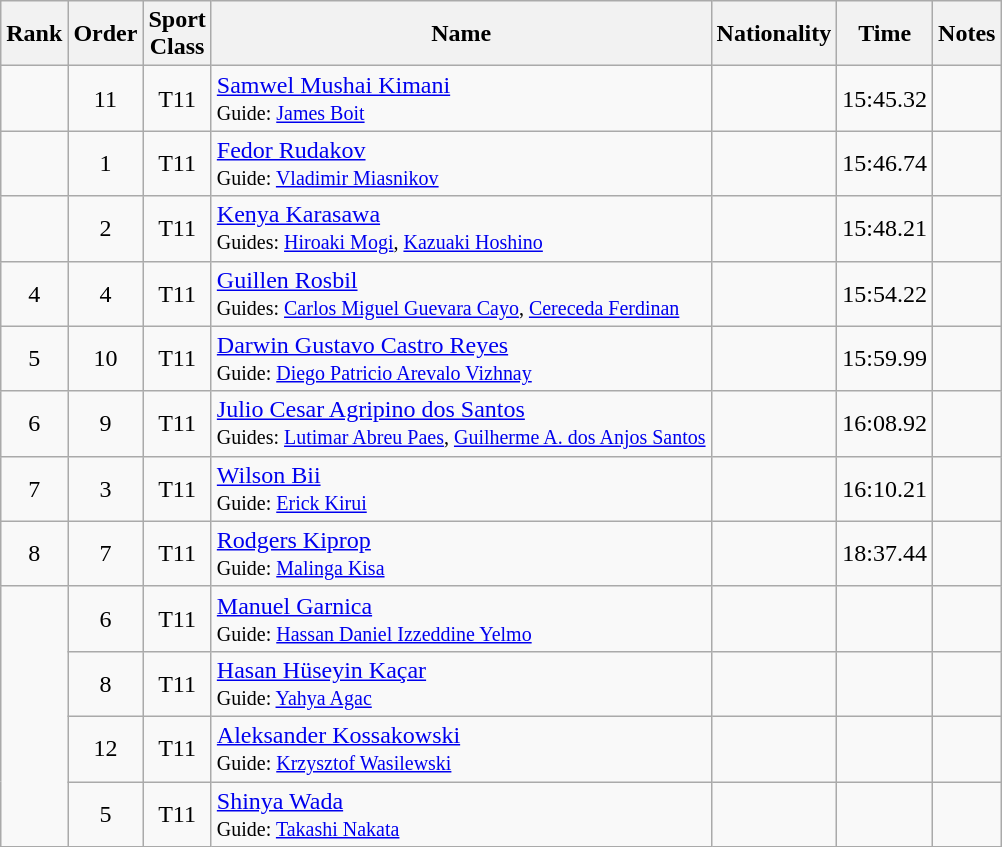<table class="wikitable sortable" style="text-align:center">
<tr>
<th>Rank</th>
<th>Order</th>
<th>Sport<br>Class</th>
<th>Name</th>
<th>Nationality</th>
<th>Time</th>
<th>Notes</th>
</tr>
<tr>
<td></td>
<td>11</td>
<td>T11</td>
<td align="left"><a href='#'>Samwel Mushai Kimani</a><br><small>Guide: <a href='#'>James Boit</a></small></td>
<td align="left"></td>
<td>15:45.32</td>
<td></td>
</tr>
<tr>
<td></td>
<td>1</td>
<td>T11</td>
<td align="left"><a href='#'>Fedor Rudakov</a><br><small>Guide: <a href='#'>Vladimir Miasnikov</a></small></td>
<td align="left"></td>
<td>15:46.74</td>
<td></td>
</tr>
<tr>
<td></td>
<td>2</td>
<td>T11</td>
<td align="left"><a href='#'>Kenya Karasawa</a><br><small>Guides: <a href='#'>Hiroaki Mogi</a>, <a href='#'>Kazuaki Hoshino</a></small></td>
<td align="left"></td>
<td>15:48.21</td>
<td></td>
</tr>
<tr>
<td>4</td>
<td>4</td>
<td>T11</td>
<td align="left"><a href='#'>Guillen Rosbil</a><br><small>Guides: <a href='#'>Carlos Miguel Guevara Cayo</a>, <a href='#'>Cereceda Ferdinan</a></small></td>
<td align="left"></td>
<td>15:54.22</td>
<td></td>
</tr>
<tr>
<td>5</td>
<td>10</td>
<td>T11</td>
<td align="left"><a href='#'>Darwin Gustavo Castro Reyes</a><br><small>Guide: <a href='#'>Diego Patricio Arevalo Vizhnay</a></small></td>
<td align="left"></td>
<td>15:59.99</td>
<td></td>
</tr>
<tr>
<td>6</td>
<td>9</td>
<td>T11</td>
<td align="left"><a href='#'>Julio Cesar Agripino dos Santos</a><br><small>Guides: <a href='#'>Lutimar Abreu Paes</a>, <a href='#'>Guilherme A. dos Anjos Santos</a></small></td>
<td align="left"></td>
<td>16:08.92</td>
<td></td>
</tr>
<tr>
<td>7</td>
<td>3</td>
<td>T11</td>
<td align="left"><a href='#'>Wilson Bii</a><br><small>Guide: <a href='#'>Erick Kirui</a></small></td>
<td align="left"></td>
<td>16:10.21</td>
<td></td>
</tr>
<tr>
<td>8</td>
<td>7</td>
<td>T11</td>
<td align="left"><a href='#'>Rodgers Kiprop</a><br><small>Guide: <a href='#'>Malinga Kisa</a></small></td>
<td align="left"></td>
<td>18:37.44</td>
<td></td>
</tr>
<tr>
<td rowspan="4"></td>
<td>6</td>
<td>T11</td>
<td align="left"><a href='#'>Manuel Garnica</a><br><small>Guide: <a href='#'>Hassan Daniel Izzeddine Yelmo</a></small></td>
<td align="left"></td>
<td></td>
<td></td>
</tr>
<tr>
<td>8</td>
<td>T11</td>
<td align="left"><a href='#'>Hasan Hüseyin Kaçar</a><br><small>Guide: <a href='#'>Yahya Agac</a></small></td>
<td align="left"></td>
<td></td>
<td></td>
</tr>
<tr>
<td>12</td>
<td>T11</td>
<td align="left"><a href='#'>Aleksander Kossakowski</a><br><small>Guide: <a href='#'>Krzysztof Wasilewski</a></small></td>
<td align="left"></td>
<td></td>
<td></td>
</tr>
<tr>
<td>5</td>
<td>T11</td>
<td align="left"><a href='#'>Shinya Wada</a><br><small>Guide: <a href='#'>Takashi Nakata</a></small></td>
<td align="left"></td>
<td></td>
<td></td>
</tr>
</table>
